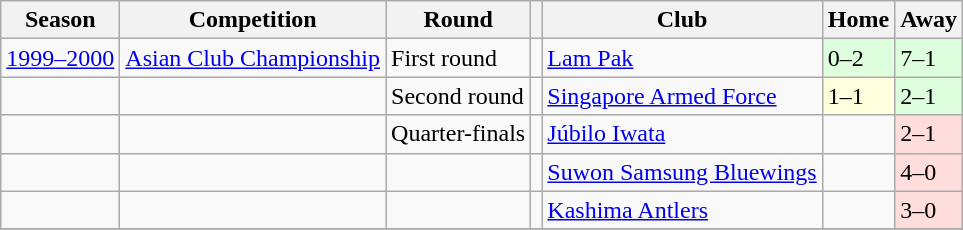<table class="wikitable">
<tr>
<th>Season</th>
<th>Competition</th>
<th>Round</th>
<th></th>
<th>Club</th>
<th>Home</th>
<th>Away</th>
</tr>
<tr>
<td><a href='#'>1999–2000</a></td>
<td><a href='#'>Asian Club Championship</a></td>
<td>First round</td>
<td></td>
<td><a href='#'>Lam Pak</a></td>
<td style="background:#dfd;">0–2</td>
<td style="background:#dfd;">7–1</td>
</tr>
<tr>
<td></td>
<td></td>
<td>Second round</td>
<td></td>
<td><a href='#'>Singapore Armed Force</a></td>
<td style="background:#ffd;">1–1</td>
<td style="background:#dfd;">2–1</td>
</tr>
<tr>
<td></td>
<td></td>
<td>Quarter-finals</td>
<td></td>
<td><a href='#'>Júbilo Iwata</a></td>
<td></td>
<td style="background:#fdd;">2–1</td>
</tr>
<tr>
<td></td>
<td></td>
<td></td>
<td></td>
<td><a href='#'>Suwon Samsung Bluewings</a></td>
<td></td>
<td style="background:#fdd;">4–0</td>
</tr>
<tr>
<td></td>
<td></td>
<td></td>
<td></td>
<td><a href='#'>Kashima Antlers</a></td>
<td></td>
<td style="background:#fdd;">3–0</td>
</tr>
<tr>
</tr>
</table>
